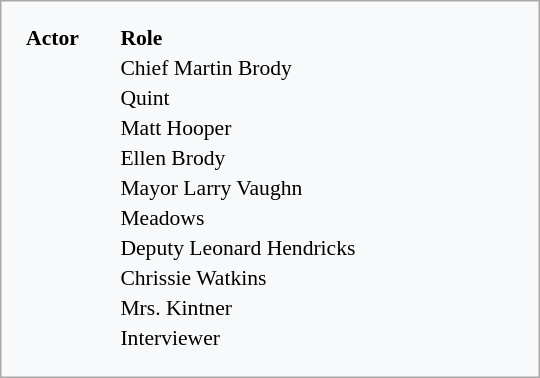<table class="floatright" style="padding: 1em; border-spacing: 1px; border: 1px solid darkgray; background-color: #F8F9FA; width:25em; font-size: 90%">
<tr>
<th style="text-align: left;">Actor</th>
<th style="text-align: left;">Role </th>
</tr>
<tr>
<td></td>
<td>Chief Martin Brody</td>
</tr>
<tr>
<td></td>
<td>Quint</td>
</tr>
<tr>
<td></td>
<td>Matt Hooper</td>
</tr>
<tr>
<td></td>
<td>Ellen Brody</td>
</tr>
<tr>
<td></td>
<td>Mayor Larry Vaughn</td>
</tr>
<tr>
<td></td>
<td>Meadows</td>
</tr>
<tr>
<td></td>
<td>Deputy Leonard Hendricks</td>
</tr>
<tr>
<td></td>
<td>Chrissie Watkins</td>
</tr>
<tr>
<td></td>
<td>Mrs. Kintner</td>
</tr>
<tr>
<td></td>
<td>Interviewer</td>
</tr>
</table>
